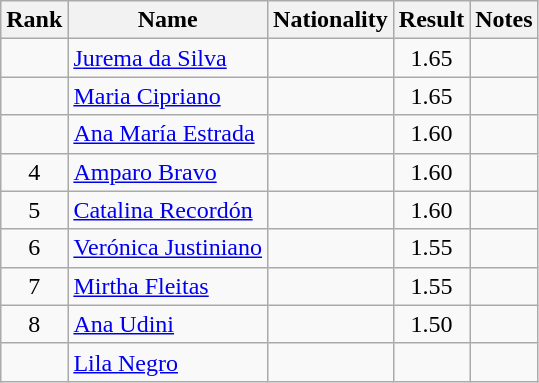<table class="wikitable sortable" style="text-align:center">
<tr>
<th>Rank</th>
<th>Name</th>
<th>Nationality</th>
<th>Result</th>
<th>Notes</th>
</tr>
<tr>
<td></td>
<td align=left><a href='#'>Jurema da Silva</a></td>
<td align=left></td>
<td>1.65</td>
<td></td>
</tr>
<tr>
<td></td>
<td align=left><a href='#'>Maria Cipriano</a></td>
<td align=left></td>
<td>1.65</td>
<td></td>
</tr>
<tr>
<td></td>
<td align=left><a href='#'>Ana María Estrada</a></td>
<td align=left></td>
<td>1.60</td>
<td></td>
</tr>
<tr>
<td>4</td>
<td align=left><a href='#'>Amparo Bravo</a></td>
<td align=left></td>
<td>1.60</td>
<td></td>
</tr>
<tr>
<td>5</td>
<td align=left><a href='#'>Catalina Recordón</a></td>
<td align=left></td>
<td>1.60</td>
<td></td>
</tr>
<tr>
<td>6</td>
<td align=left><a href='#'>Verónica Justiniano</a></td>
<td align=left></td>
<td>1.55</td>
<td></td>
</tr>
<tr>
<td>7</td>
<td align=left><a href='#'>Mirtha Fleitas</a></td>
<td align=left></td>
<td>1.55</td>
<td></td>
</tr>
<tr>
<td>8</td>
<td align=left><a href='#'>Ana Udini</a></td>
<td align=left></td>
<td>1.50</td>
<td></td>
</tr>
<tr>
<td></td>
<td align=left><a href='#'>Lila Negro</a></td>
<td align=left></td>
<td></td>
<td></td>
</tr>
</table>
